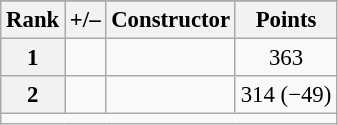<table class="wikitable sortable" style="font-size: 95%;">
<tr>
</tr>
<tr>
<th scope="col">Rank</th>
<th scope="col">+/–</th>
<th scope="col">Constructor</th>
<th scope="col">Points</th>
</tr>
<tr>
<th scope="row">1</th>
<td align="left"></td>
<td></td>
<td align="center">363</td>
</tr>
<tr>
<th scope="row">2</th>
<td align="left"></td>
<td></td>
<td align="center">314 (−49)</td>
</tr>
<tr class="sortbottom">
<td colspan="9"></td>
</tr>
</table>
